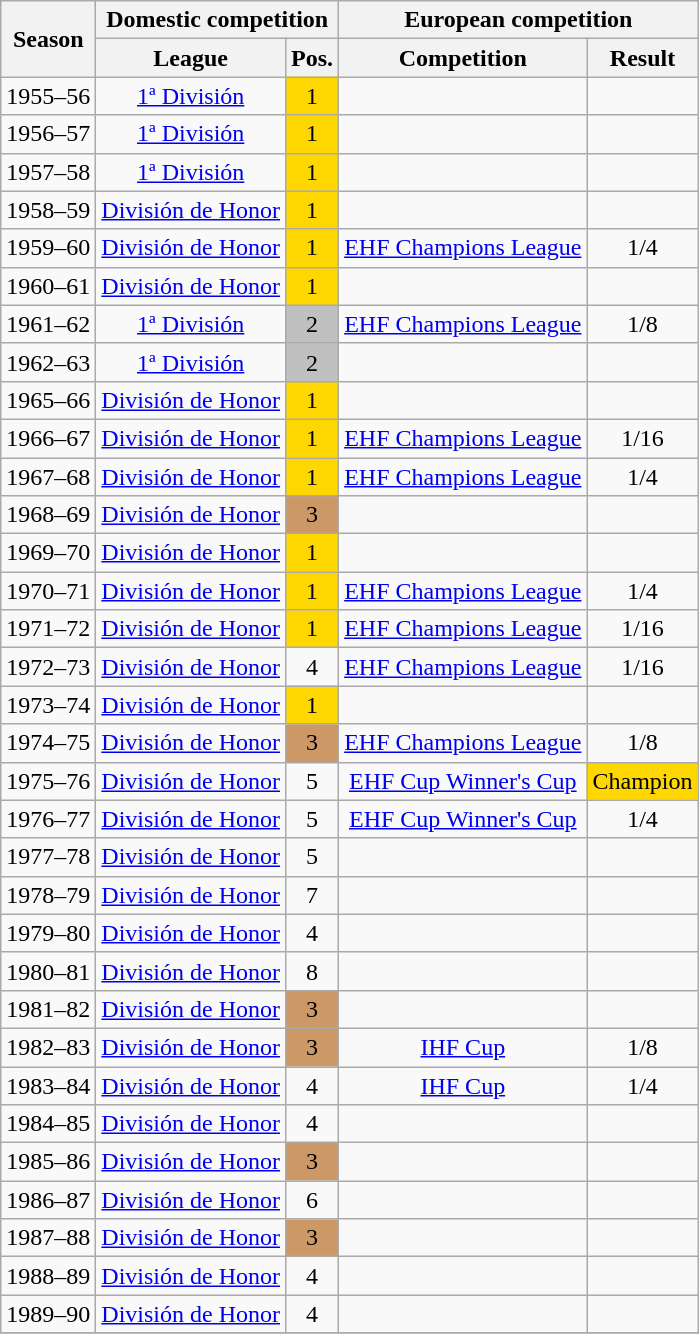<table class="wikitable" style="text-align:center">
<tr>
<th rowspan=2>Season</th>
<th colspan=2>Domestic competition</th>
<th colspan=2>European competition</th>
</tr>
<tr>
<th>League</th>
<th>Pos.</th>
<th>Competition</th>
<th>Result</th>
</tr>
<tr>
<td>1955–56</td>
<td><a href='#'>1ª División</a></td>
<td bgcolor=gold>1</td>
<td></td>
<td></td>
</tr>
<tr>
<td>1956–57</td>
<td><a href='#'>1ª División</a></td>
<td bgcolor=gold>1</td>
<td></td>
<td></td>
</tr>
<tr>
<td>1957–58</td>
<td><a href='#'>1ª División</a></td>
<td bgcolor=gold>1</td>
<td></td>
<td></td>
</tr>
<tr>
<td>1958–59</td>
<td><a href='#'>División de Honor</a></td>
<td bgcolor=gold>1</td>
<td></td>
<td></td>
</tr>
<tr>
<td>1959–60</td>
<td><a href='#'>División de Honor</a></td>
<td bgcolor=gold>1</td>
<td><a href='#'>EHF Champions League</a></td>
<td>1/4</td>
</tr>
<tr>
<td>1960–61</td>
<td><a href='#'>División de Honor</a></td>
<td bgcolor=gold>1</td>
<td></td>
<td></td>
</tr>
<tr>
<td>1961–62</td>
<td><a href='#'>1ª División</a></td>
<td bgcolor=silver>2</td>
<td><a href='#'>EHF Champions League</a></td>
<td>1/8</td>
</tr>
<tr>
<td>1962–63</td>
<td><a href='#'>1ª División</a></td>
<td bgcolor=silver>2</td>
<td></td>
<td></td>
</tr>
<tr>
<td>1965–66</td>
<td><a href='#'>División de Honor</a></td>
<td bgcolor=gold>1</td>
<td></td>
<td></td>
</tr>
<tr>
<td>1966–67</td>
<td><a href='#'>División de Honor</a></td>
<td bgcolor=gold>1</td>
<td><a href='#'>EHF Champions League</a></td>
<td>1/16</td>
</tr>
<tr>
<td>1967–68</td>
<td><a href='#'>División de Honor</a></td>
<td bgcolor=gold>1</td>
<td><a href='#'>EHF Champions League</a></td>
<td>1/4</td>
</tr>
<tr>
<td>1968–69</td>
<td><a href='#'>División de Honor</a></td>
<td bgcolor=#cc9966>3</td>
<td></td>
<td></td>
</tr>
<tr>
<td>1969–70</td>
<td><a href='#'>División de Honor</a></td>
<td bgcolor=gold>1</td>
<td></td>
<td></td>
</tr>
<tr>
<td>1970–71</td>
<td><a href='#'>División de Honor</a></td>
<td bgcolor=gold>1</td>
<td><a href='#'>EHF Champions League</a></td>
<td>1/4</td>
</tr>
<tr>
<td>1971–72</td>
<td><a href='#'>División de Honor</a></td>
<td bgcolor=gold>1</td>
<td><a href='#'>EHF Champions League</a></td>
<td>1/16</td>
</tr>
<tr>
<td>1972–73</td>
<td><a href='#'>División de Honor</a></td>
<td>4</td>
<td><a href='#'>EHF Champions League</a></td>
<td>1/16</td>
</tr>
<tr>
<td>1973–74</td>
<td><a href='#'>División de Honor</a></td>
<td bgcolor=gold>1</td>
<td></td>
<td></td>
</tr>
<tr>
<td>1974–75</td>
<td><a href='#'>División de Honor</a></td>
<td bgcolor=#cc9966>3</td>
<td><a href='#'>EHF Champions League</a></td>
<td>1/8</td>
</tr>
<tr>
<td>1975–76</td>
<td><a href='#'>División de Honor</a></td>
<td>5</td>
<td><a href='#'>EHF Cup Winner's Cup</a></td>
<td bgcolor=gold>Champion</td>
</tr>
<tr>
<td>1976–77</td>
<td><a href='#'>División de Honor</a></td>
<td>5</td>
<td><a href='#'>EHF Cup Winner's Cup</a></td>
<td>1/4</td>
</tr>
<tr>
<td>1977–78</td>
<td><a href='#'>División de Honor</a></td>
<td>5</td>
<td></td>
<td></td>
</tr>
<tr>
<td>1978–79</td>
<td><a href='#'>División de Honor</a></td>
<td>7</td>
<td></td>
<td></td>
</tr>
<tr>
<td>1979–80</td>
<td><a href='#'>División de Honor</a></td>
<td>4</td>
<td></td>
<td></td>
</tr>
<tr>
<td>1980–81</td>
<td><a href='#'>División de Honor</a></td>
<td>8</td>
<td></td>
<td></td>
</tr>
<tr>
<td>1981–82</td>
<td><a href='#'>División de Honor</a></td>
<td bgcolor=#cc9966>3</td>
<td></td>
<td></td>
</tr>
<tr>
<td>1982–83</td>
<td><a href='#'>División de Honor</a></td>
<td bgcolor=#cc9966>3</td>
<td><a href='#'>IHF Cup</a></td>
<td>1/8</td>
</tr>
<tr>
<td>1983–84</td>
<td><a href='#'>División de Honor</a></td>
<td>4</td>
<td><a href='#'>IHF Cup</a></td>
<td>1/4</td>
</tr>
<tr>
<td>1984–85</td>
<td><a href='#'>División de Honor</a></td>
<td>4</td>
<td></td>
<td></td>
</tr>
<tr>
<td>1985–86</td>
<td><a href='#'>División de Honor</a></td>
<td bgcolor=#cc9966>3</td>
<td></td>
<td></td>
</tr>
<tr>
<td>1986–87</td>
<td><a href='#'>División de Honor</a></td>
<td>6</td>
<td></td>
<td></td>
</tr>
<tr>
<td>1987–88</td>
<td><a href='#'>División de Honor</a></td>
<td bgcolor=#cc9966>3</td>
<td></td>
<td></td>
</tr>
<tr>
<td>1988–89</td>
<td><a href='#'>División de Honor</a></td>
<td>4</td>
<td></td>
<td></td>
</tr>
<tr>
<td>1989–90</td>
<td><a href='#'>División de Honor</a></td>
<td>4</td>
<td></td>
<td></td>
</tr>
<tr>
</tr>
</table>
